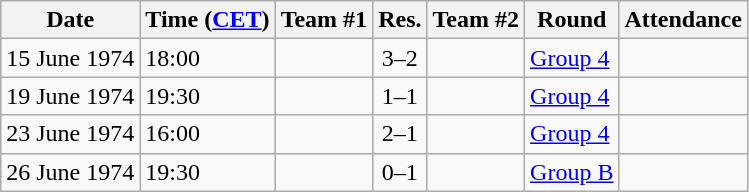<table class="wikitable">
<tr>
<th>Date</th>
<th>Time (<a href='#'>CET</a>)</th>
<th>Team #1</th>
<th>Res.</th>
<th>Team #2</th>
<th>Round</th>
<th>Attendance</th>
</tr>
<tr>
<td>15 June 1974</td>
<td>18:00</td>
<td align=right></td>
<td style="text-align:center;">3–2</td>
<td></td>
<td><a href='#'>Group 4</a></td>
<td style="text-align:center;"></td>
</tr>
<tr>
<td>19 June 1974</td>
<td>19:30</td>
<td align=right></td>
<td style="text-align:center;">1–1</td>
<td></td>
<td><a href='#'>Group 4</a></td>
<td style="text-align:center;"></td>
</tr>
<tr>
<td>23 June 1974</td>
<td>16:00</td>
<td align=right></td>
<td style="text-align:center;">2–1</td>
<td></td>
<td><a href='#'>Group 4</a></td>
<td style="text-align:center;"></td>
</tr>
<tr>
<td>26 June 1974</td>
<td>19:30</td>
<td align=right></td>
<td style="text-align:center;">0–1</td>
<td></td>
<td><a href='#'>Group B</a></td>
<td style="text-align:center;"></td>
</tr>
</table>
